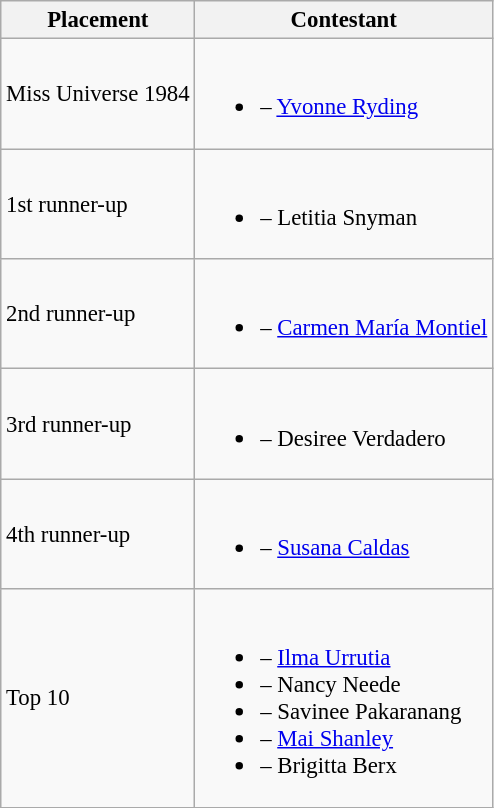<table class="wikitable sortable" style="font-size:95%;">
<tr>
<th>Placement</th>
<th>Contestant</th>
</tr>
<tr>
<td>Miss Universe 1984</td>
<td><br><ul><li> – <a href='#'>Yvonne Ryding</a></li></ul></td>
</tr>
<tr>
<td>1st runner-up</td>
<td><br><ul><li> – Letitia Snyman</li></ul></td>
</tr>
<tr>
<td>2nd runner-up</td>
<td><br><ul><li> – <a href='#'>Carmen María Montiel</a></li></ul></td>
</tr>
<tr>
<td>3rd runner-up</td>
<td><br><ul><li> – Desiree Verdadero</li></ul></td>
</tr>
<tr>
<td>4th runner-up</td>
<td><br><ul><li> – <a href='#'>Susana Caldas</a></li></ul></td>
</tr>
<tr>
<td>Top 10</td>
<td><br><ul><li> – <a href='#'>Ilma Urrutia</a></li><li> – Nancy Neede</li><li> – Savinee Pakaranang</li><li> – <a href='#'>Mai Shanley</a></li><li> – Brigitta Berx</li></ul></td>
</tr>
</table>
